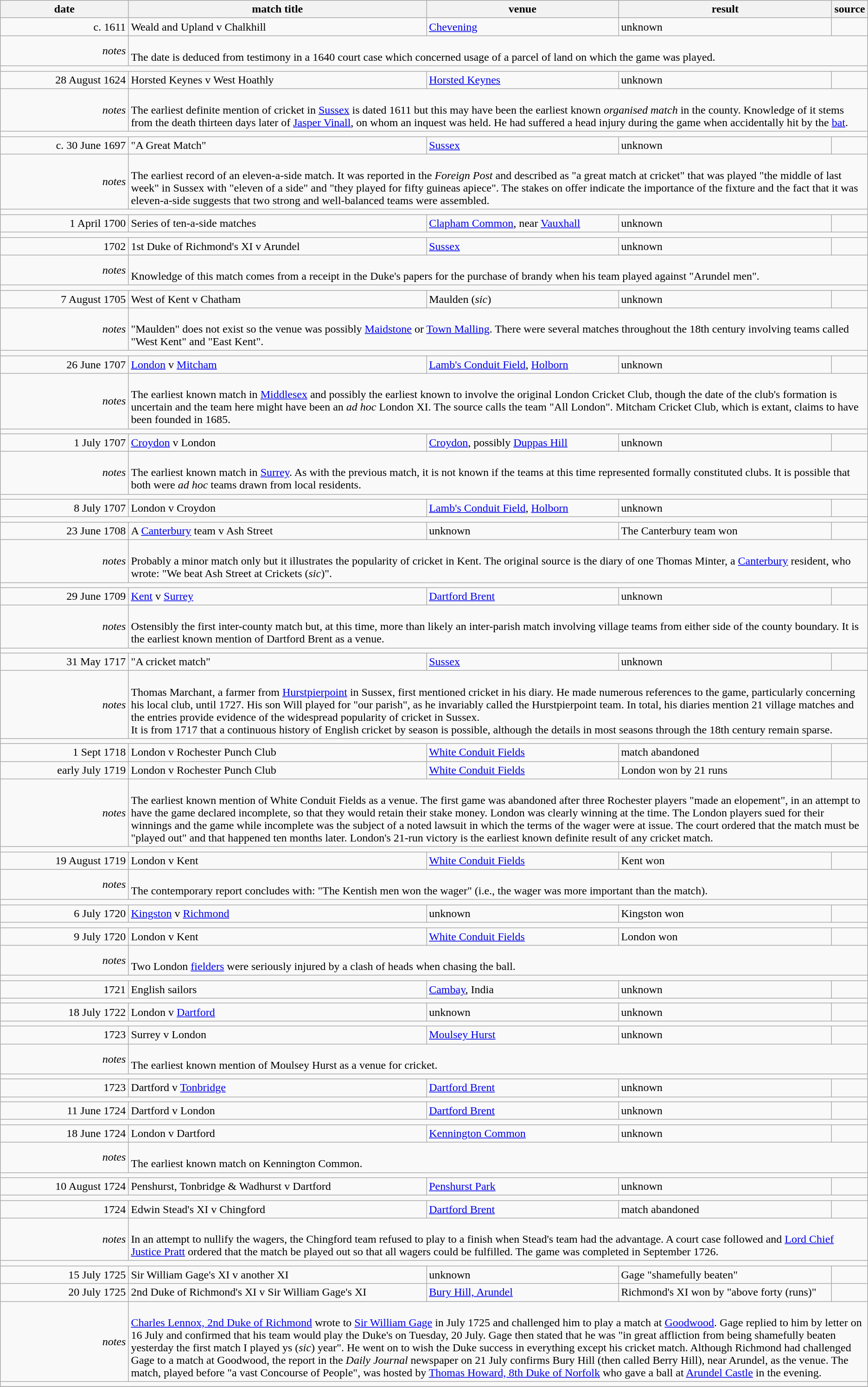<table class="wikitable">
<tr>
<th width="15.0%" align="right">date</th>
<th width="35.0%" align="left">match title</th>
<th width="22.5%" align="left">venue</th>
<th width="25.0%" align="left">result</th>
<th width="2.50%" align="right">source</th>
</tr>
<tr>
<td align="right">c. 1611</td>
<td>Weald and Upland v Chalkhill</td>
<td><a href='#'>Chevening</a></td>
<td>unknown</td>
<td align="right"></td>
</tr>
<tr>
<td align="right"><em>notes</em></td>
<td colspan="4"><br>The date is deduced from testimony in a 1640 court case which concerned usage of a parcel of land on which the game was played.</td>
</tr>
<tr>
<td colspan="5"></td>
</tr>
<tr>
<td align="right">28 August 1624</td>
<td>Horsted Keynes v West Hoathly</td>
<td><a href='#'>Horsted Keynes</a></td>
<td>unknown</td>
<td align="right"></td>
</tr>
<tr>
<td align="right"><em>notes</em></td>
<td colspan="4"><br>The earliest definite mention of cricket in <a href='#'>Sussex</a> is dated 1611 but this may have been the earliest known <em>organised match</em> in the county. Knowledge of it stems from the death thirteen days later of <a href='#'>Jasper Vinall</a>, on whom an inquest was held. He had suffered a head injury during the game when accidentally hit by the <a href='#'>bat</a>.</td>
</tr>
<tr>
<td colspan="5"></td>
</tr>
<tr>
<td align="right">c. 30 June 1697</td>
<td>"A Great Match"</td>
<td><a href='#'>Sussex</a></td>
<td>unknown</td>
<td align="right"></td>
</tr>
<tr>
<td align="right"><em>notes</em></td>
<td colspan="4"><br>The earliest record of an eleven-a-side match. It was reported in the <em>Foreign Post</em> and described as "a great match at cricket" that was played "the middle of last week" in Sussex with "eleven of a side" and "they played for fifty guineas apiece". The stakes on offer indicate the importance of the fixture and the fact that it was eleven-a-side suggests that two strong and well-balanced teams were assembled.</td>
</tr>
<tr>
<td colspan="5"></td>
</tr>
<tr>
<td align="right">1 April 1700</td>
<td>Series of ten-a-side matches</td>
<td><a href='#'>Clapham Common</a>, near <a href='#'>Vauxhall</a></td>
<td>unknown</td>
<td align="right"></td>
</tr>
<tr>
<td colspan="5"></td>
</tr>
<tr>
<td align="right">1702</td>
<td>1st Duke of Richmond's XI v Arundel</td>
<td><a href='#'>Sussex</a></td>
<td>unknown</td>
<td align="right"></td>
</tr>
<tr>
<td align="right"><em>notes</em></td>
<td colspan="4"><br>Knowledge of this match comes from a receipt in the Duke's papers for the purchase of brandy when his team played against "Arundel men".</td>
</tr>
<tr>
<td colspan="5"></td>
</tr>
<tr>
<td align="right">7 August 1705</td>
<td>West of Kent v Chatham</td>
<td>Maulden (<em>sic</em>)</td>
<td>unknown</td>
<td align="right"></td>
</tr>
<tr>
<td align="right"><em>notes</em></td>
<td colspan="4"><br>"Maulden" does not exist so the venue was possibly <a href='#'>Maidstone</a> or <a href='#'>Town Malling</a>. There were several matches throughout the 18th century involving teams called "West Kent" and "East Kent".</td>
</tr>
<tr>
<td colspan="5"></td>
</tr>
<tr>
<td align="right">26 June 1707</td>
<td><a href='#'>London</a> v <a href='#'>Mitcham</a></td>
<td><a href='#'>Lamb's Conduit Field</a>, <a href='#'>Holborn</a></td>
<td>unknown</td>
<td align="right"></td>
</tr>
<tr>
<td align="right"><em>notes</em></td>
<td colspan="4"><br>The earliest known match in <a href='#'>Middlesex</a> and possibly the earliest known to involve the original London Cricket Club, though the date of the club's formation is uncertain and the team here might have been an <em>ad hoc</em> London XI. The source calls the team "All London". Mitcham Cricket Club, which is extant, claims to have been founded in 1685.</td>
</tr>
<tr>
<td colspan="5"></td>
</tr>
<tr>
<td align="right">1 July 1707</td>
<td><a href='#'>Croydon</a> v London</td>
<td><a href='#'>Croydon</a>, possibly <a href='#'>Duppas Hill</a></td>
<td>unknown</td>
<td align="right"></td>
</tr>
<tr>
<td align="right"><em>notes</em></td>
<td colspan="4"><br>The earliest known match in <a href='#'>Surrey</a>. As with the previous match, it is not known if the teams at this time represented formally constituted clubs. It is possible that both were <em>ad hoc</em> teams drawn from local residents.</td>
</tr>
<tr>
<td colspan="5"></td>
</tr>
<tr>
<td align="right">8 July 1707</td>
<td>London v Croydon</td>
<td><a href='#'>Lamb's Conduit Field</a>, <a href='#'>Holborn</a></td>
<td>unknown</td>
<td align="right"></td>
</tr>
<tr>
<td colspan="5"></td>
</tr>
<tr>
<td align="right">23 June 1708</td>
<td>A <a href='#'>Canterbury</a> team v Ash Street</td>
<td>unknown</td>
<td>The Canterbury team won</td>
<td align="right"></td>
</tr>
<tr>
<td align="right"><em>notes</em></td>
<td colspan="4"><br>Probably a minor match only but it illustrates the popularity of cricket in Kent. The original source is the diary of one Thomas Minter, a <a href='#'>Canterbury</a> resident, who wrote: "We beat Ash Street at Crickets (<em>sic</em>)".</td>
</tr>
<tr>
<td colspan="5"></td>
</tr>
<tr>
<td align="right">29 June 1709</td>
<td><a href='#'>Kent</a> v <a href='#'>Surrey</a></td>
<td><a href='#'>Dartford Brent</a></td>
<td>unknown</td>
<td align="right"></td>
</tr>
<tr>
<td align="right"><em>notes</em></td>
<td colspan="4"><br>Ostensibly the first inter-county match but, at this time, more than likely an inter-parish match involving village teams from either side of the county boundary. It is the earliest known mention of Dartford Brent as a venue.</td>
</tr>
<tr>
<td colspan="5"></td>
</tr>
<tr>
<td align="right">31 May 1717</td>
<td>"A cricket match"</td>
<td><a href='#'>Sussex</a></td>
<td>unknown</td>
<td align="right"></td>
</tr>
<tr>
<td align="right"><em>notes</em></td>
<td colspan="4"><br>Thomas Marchant, a farmer from <a href='#'>Hurstpierpoint</a> in Sussex, first mentioned cricket in his diary. He made numerous references to the game, particularly concerning his local club, until 1727. His son Will played for "our parish", as he invariably called the Hurstpierpoint team. In total, his diaries mention 21 village matches and the entries provide evidence of the widespread popularity of cricket in Sussex.<br>It is from 1717 that a continuous history of English cricket by season is possible, although the details in most seasons through the 18th century remain sparse.</td>
</tr>
<tr>
<td colspan="5"></td>
</tr>
<tr>
<td align="right">1 Sept 1718</td>
<td>London v Rochester Punch Club</td>
<td><a href='#'>White Conduit Fields</a></td>
<td>match abandoned</td>
<td align="right"></td>
</tr>
<tr>
<td align="right">early July 1719</td>
<td>London v Rochester Punch Club</td>
<td><a href='#'>White Conduit Fields</a></td>
<td>London won by 21 runs</td>
<td align="right"></td>
</tr>
<tr>
<td align="right"><em>notes</em></td>
<td colspan="4"><br>The earliest known mention of White Conduit Fields as a venue. The first game was abandoned after three Rochester players "made an elopement", in an attempt to have the game declared incomplete, so that they would retain their stake money. London was clearly winning at the time. The London players sued for their winnings and the game while incomplete was the subject of a noted lawsuit in which the terms of the wager were at issue. The court ordered that the match must be "played out" and that happened ten months later. London's 21-run victory is the earliest known definite result of any cricket match.</td>
</tr>
<tr>
<td colspan="5"></td>
</tr>
<tr>
<td align="right">19 August 1719</td>
<td>London v Kent</td>
<td><a href='#'>White Conduit Fields</a></td>
<td>Kent won</td>
<td align="right"></td>
</tr>
<tr>
<td align="right"><em>notes</em></td>
<td colspan="4"><br>The contemporary report concludes with: "The Kentish men won the wager" (i.e., the wager was more important than the match).</td>
</tr>
<tr>
<td colspan="5"></td>
</tr>
<tr>
<td align="right">6 July 1720</td>
<td><a href='#'>Kingston</a> v <a href='#'>Richmond</a></td>
<td>unknown</td>
<td>Kingston won</td>
<td align="right"></td>
</tr>
<tr>
<td colspan="5"></td>
</tr>
<tr>
<td align="right">9 July 1720</td>
<td>London v Kent</td>
<td><a href='#'>White Conduit Fields</a></td>
<td>London won</td>
<td align="right"></td>
</tr>
<tr>
<td align="right"><em>notes</em></td>
<td colspan="4"><br>Two London <a href='#'>fielders</a> were seriously injured by a clash of heads when chasing the ball.</td>
</tr>
<tr>
<td colspan="5"></td>
</tr>
<tr>
<td align="right">1721</td>
<td>English sailors</td>
<td><a href='#'>Cambay</a>, India</td>
<td>unknown</td>
<td align="right"></td>
</tr>
<tr>
<td colspan="5"></td>
</tr>
<tr>
<td align="right">18 July 1722</td>
<td>London v <a href='#'>Dartford</a></td>
<td>unknown</td>
<td>unknown</td>
<td align="right"></td>
</tr>
<tr>
<td colspan="5"></td>
</tr>
<tr>
<td align="right">1723</td>
<td>Surrey v London</td>
<td><a href='#'>Moulsey Hurst</a></td>
<td>unknown</td>
<td align="right"></td>
</tr>
<tr>
<td align="right"><em>notes</em></td>
<td colspan="4"><br>The earliest known mention of Moulsey Hurst as a venue for cricket.</td>
</tr>
<tr>
<td colspan="5"></td>
</tr>
<tr>
<td align="right">1723</td>
<td>Dartford v <a href='#'>Tonbridge</a></td>
<td><a href='#'>Dartford Brent</a></td>
<td>unknown</td>
<td align="right"></td>
</tr>
<tr>
<td colspan="5"></td>
</tr>
<tr>
<td align="right">11 June 1724</td>
<td>Dartford v London</td>
<td><a href='#'>Dartford Brent</a></td>
<td>unknown</td>
<td align="right"></td>
</tr>
<tr>
<td colspan="5"></td>
</tr>
<tr>
<td align="right">18 June 1724</td>
<td>London v Dartford</td>
<td><a href='#'>Kennington Common</a></td>
<td>unknown</td>
<td align="right"></td>
</tr>
<tr>
<td align="right"><em>notes</em></td>
<td colspan="4"><br>The earliest known match on Kennington Common.</td>
</tr>
<tr>
<td colspan="5"></td>
</tr>
<tr>
<td align="right">10 August 1724</td>
<td>Penshurst, Tonbridge & Wadhurst v Dartford</td>
<td><a href='#'>Penshurst Park</a></td>
<td>unknown</td>
<td align="right"></td>
</tr>
<tr>
<td colspan="5"></td>
</tr>
<tr>
<td align="right">1724</td>
<td>Edwin Stead's XI v Chingford</td>
<td><a href='#'>Dartford Brent</a></td>
<td>match abandoned</td>
<td align="right"></td>
</tr>
<tr>
<td align="right"><em>notes</em></td>
<td colspan="4"><br>In an attempt to nullify the wagers, the Chingford team refused to play to a finish when Stead's team had the advantage. A court case followed and <a href='#'>Lord Chief Justice Pratt</a> ordered that the match be played out so that all wagers could be fulfilled. The game was completed in September 1726.</td>
</tr>
<tr>
<td colspan="5"></td>
</tr>
<tr>
<td align="right">15 July 1725</td>
<td>Sir William Gage's XI v another XI</td>
<td>unknown</td>
<td>Gage "shamefully beaten"</td>
<td align="right"></td>
</tr>
<tr>
<td align="right">20 July 1725</td>
<td>2nd Duke of Richmond's XI v Sir William Gage's XI</td>
<td><a href='#'>Bury Hill, Arundel</a></td>
<td>Richmond's XI won by "above forty (runs)"</td>
<td align="right"></td>
</tr>
<tr>
<td align="right"><em>notes</em></td>
<td colspan="4"><br><a href='#'>Charles Lennox, 2nd Duke of Richmond</a> wrote to <a href='#'>Sir William Gage</a> in July 1725 and challenged him to play a match at <a href='#'>Goodwood</a>. Gage replied to him by letter on 16 July and confirmed that his team would play the Duke's on Tuesday, 20 July. Gage then stated that he was "in great affliction from being shamefully beaten yesterday the first match I played ys (<em>sic</em>) year". He went on to wish the Duke success in everything except his cricket match. Although Richmond had challenged Gage to a match at Goodwood, the report in the <em>Daily Journal</em> newspaper on 21 July confirms Bury Hill (then called Berry Hill), near Arundel, as the venue. The match, played before "a vast Concourse of People", was hosted by <a href='#'>Thomas Howard, 8th Duke of Norfolk</a> who gave a ball at <a href='#'>Arundel Castle</a> in the evening.</td>
</tr>
<tr>
<td colspan="5"></td>
</tr>
<tr>
</tr>
</table>
